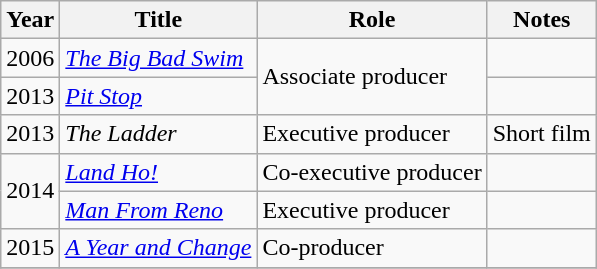<table class="wikitable">
<tr>
<th>Year</th>
<th>Title</th>
<th>Role</th>
<th>Notes</th>
</tr>
<tr>
<td>2006</td>
<td><em><a href='#'>The Big Bad Swim</a></em></td>
<td rowspan=2>Associate producer</td>
<td></td>
</tr>
<tr>
<td>2013</td>
<td><em><a href='#'>Pit Stop</a></em></td>
<td></td>
</tr>
<tr>
<td>2013</td>
<td><em>The Ladder</em></td>
<td>Executive producer</td>
<td>Short film</td>
</tr>
<tr>
<td rowspan=2>2014</td>
<td><em><a href='#'>Land Ho!</a></em></td>
<td>Co-executive producer</td>
<td></td>
</tr>
<tr>
<td><em><a href='#'>Man From Reno</a></em></td>
<td>Executive producer</td>
<td></td>
</tr>
<tr>
<td>2015</td>
<td><em><a href='#'>A Year and Change</a></em></td>
<td>Co-producer</td>
<td></td>
</tr>
<tr>
</tr>
</table>
